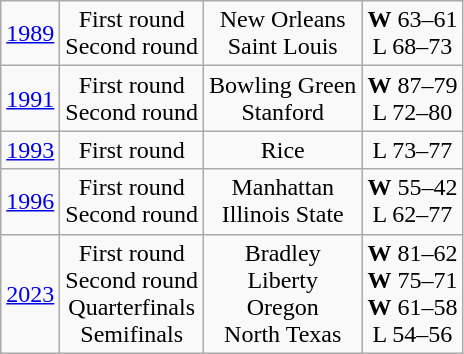<table class="wikitable" style="text-align:center">
<tr>
<td><a href='#'>1989</a></td>
<td>First round<br>Second round</td>
<td>New Orleans<br>Saint Louis</td>
<td><strong>W</strong> 63–61<br>L 68–73</td>
</tr>
<tr>
<td><a href='#'>1991</a></td>
<td>First round<br>Second round</td>
<td>Bowling Green<br>Stanford</td>
<td><strong>W</strong> 87–79<br>L 72–80</td>
</tr>
<tr>
<td><a href='#'>1993</a></td>
<td>First round</td>
<td>Rice</td>
<td>L 73–77</td>
</tr>
<tr>
<td><a href='#'>1996</a></td>
<td>First round<br>Second round</td>
<td>Manhattan<br>Illinois State</td>
<td><strong>W</strong> 55–42<br>L 62–77</td>
</tr>
<tr>
<td><a href='#'>2023</a></td>
<td>First round<br>Second round<br>Quarterfinals<br>Semifinals</td>
<td>Bradley<br>Liberty<br>Oregon<br>North Texas</td>
<td><strong>W</strong> 81–62<br> <strong>W</strong> 75–71<br> <strong>W</strong> 61–58<br>L 54–56</td>
</tr>
</table>
